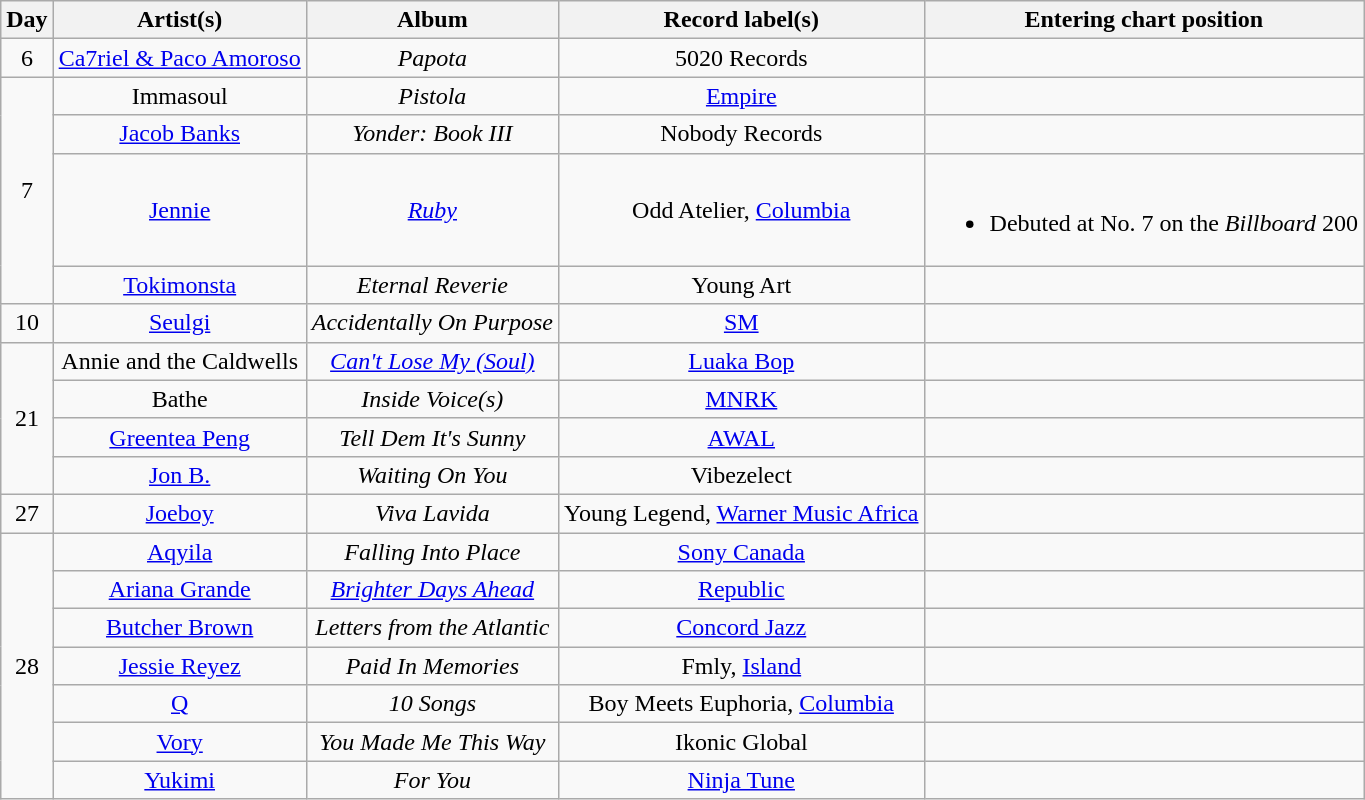<table class="wikitable" style="text-align:center;">
<tr>
<th scope="col">Day</th>
<th scope="col">Artist(s)</th>
<th scope="col">Album</th>
<th scope="col">Record label(s)</th>
<th scope="col">Entering chart position</th>
</tr>
<tr>
<td>6</td>
<td><a href='#'>Ca7riel & Paco Amoroso</a></td>
<td><em>Papota</em></td>
<td>5020 Records</td>
<td></td>
</tr>
<tr>
<td rowspan="4">7</td>
<td>Immasoul</td>
<td><em>Pistola</em></td>
<td><a href='#'>Empire</a></td>
<td></td>
</tr>
<tr>
<td><a href='#'>Jacob Banks</a></td>
<td><em>Yonder: Book III</em></td>
<td>Nobody Records</td>
<td></td>
</tr>
<tr>
<td><a href='#'>Jennie</a></td>
<td><em><a href='#'>Ruby</a></em></td>
<td>Odd Atelier, <a href='#'>Columbia</a></td>
<td><br><ul><li>Debuted at No. 7 on the <em>Billboard</em> 200</li></ul></td>
</tr>
<tr>
<td><a href='#'>Tokimonsta</a></td>
<td><em>Eternal Reverie</em></td>
<td>Young Art</td>
<td></td>
</tr>
<tr>
<td>10</td>
<td><a href='#'>Seulgi</a></td>
<td><em>Accidentally On Purpose</em></td>
<td><a href='#'>SM</a></td>
<td></td>
</tr>
<tr>
<td rowspan="4">21</td>
<td>Annie and the Caldwells</td>
<td><em><a href='#'>Can't Lose My (Soul)</a></em></td>
<td><a href='#'>Luaka Bop</a></td>
<td></td>
</tr>
<tr>
<td>Bathe</td>
<td><em>Inside Voice(s)</em></td>
<td><a href='#'>MNRK</a></td>
<td></td>
</tr>
<tr>
<td><a href='#'>Greentea Peng</a></td>
<td><em>Tell Dem It's Sunny</em></td>
<td><a href='#'>AWAL</a></td>
<td></td>
</tr>
<tr>
<td><a href='#'>Jon B.</a></td>
<td><em>Waiting On You</em></td>
<td>Vibezelect</td>
<td></td>
</tr>
<tr>
<td>27</td>
<td><a href='#'>Joeboy</a></td>
<td><em>Viva Lavida</em></td>
<td>Young Legend, <a href='#'>Warner Music Africa</a></td>
<td></td>
</tr>
<tr>
<td rowspan="7">28</td>
<td><a href='#'>Aqyila</a></td>
<td><em>Falling Into Place</em></td>
<td><a href='#'>Sony Canada</a></td>
<td></td>
</tr>
<tr>
<td><a href='#'>Ariana Grande</a></td>
<td><em><a href='#'>Brighter Days Ahead</a></em></td>
<td><a href='#'>Republic</a></td>
<td></td>
</tr>
<tr>
<td><a href='#'>Butcher Brown</a></td>
<td><em>Letters from the Atlantic</em></td>
<td><a href='#'>Concord Jazz</a></td>
<td></td>
</tr>
<tr>
<td><a href='#'>Jessie Reyez</a></td>
<td><em>Paid In Memories</em></td>
<td>Fmly, <a href='#'>Island</a></td>
<td></td>
</tr>
<tr>
<td><a href='#'>Q</a></td>
<td><em>10 Songs</em></td>
<td>Boy Meets Euphoria, <a href='#'>Columbia</a></td>
<td></td>
</tr>
<tr>
<td><a href='#'>Vory</a></td>
<td><em>You Made Me This Way</em></td>
<td>Ikonic Global</td>
<td></td>
</tr>
<tr>
<td><a href='#'>Yukimi</a></td>
<td><em>For You</em></td>
<td><a href='#'>Ninja Tune</a></td>
<td></td>
</tr>
</table>
